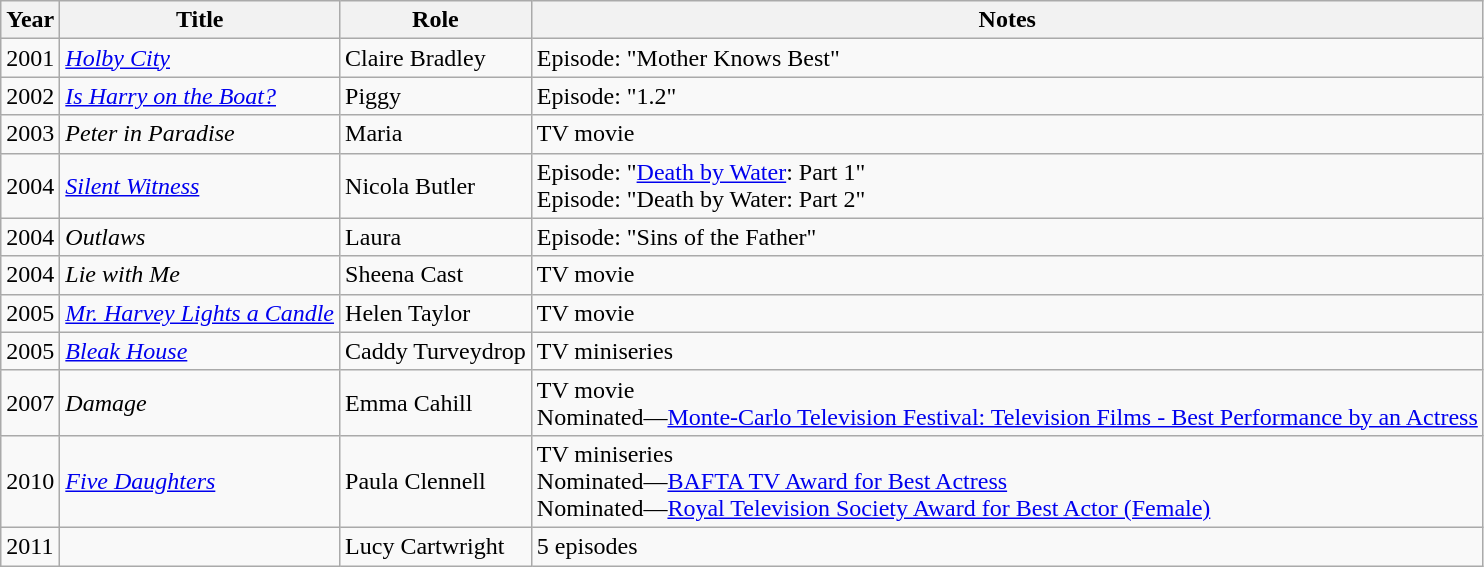<table class="wikitable sortable">
<tr>
<th>Year</th>
<th>Title</th>
<th>Role</th>
<th class="unsortable">Notes</th>
</tr>
<tr>
<td>2001</td>
<td><em><a href='#'>Holby City</a></em></td>
<td>Claire Bradley</td>
<td>Episode: "Mother Knows Best"</td>
</tr>
<tr>
<td>2002</td>
<td><em><a href='#'>Is Harry on the Boat?</a></em></td>
<td>Piggy</td>
<td>Episode: "1.2"</td>
</tr>
<tr>
<td>2003</td>
<td><em>Peter in Paradise</em></td>
<td>Maria</td>
<td>TV movie</td>
</tr>
<tr>
<td>2004</td>
<td><em><a href='#'>Silent Witness</a></em></td>
<td>Nicola Butler</td>
<td>Episode: "<a href='#'>Death by Water</a>: Part 1"<br>Episode: "Death by Water: Part 2"</td>
</tr>
<tr>
<td>2004</td>
<td><em>Outlaws</em></td>
<td>Laura</td>
<td>Episode: "Sins of the Father"</td>
</tr>
<tr>
<td>2004</td>
<td><em>Lie with Me</em></td>
<td>Sheena Cast</td>
<td>TV movie</td>
</tr>
<tr>
<td>2005</td>
<td><em><a href='#'>Mr. Harvey Lights a Candle</a></em></td>
<td>Helen Taylor</td>
<td>TV movie</td>
</tr>
<tr>
<td>2005</td>
<td><em><a href='#'>Bleak House</a></em></td>
<td>Caddy Turveydrop</td>
<td>TV miniseries</td>
</tr>
<tr>
<td>2007</td>
<td><em>Damage</em></td>
<td>Emma Cahill</td>
<td>TV movie<br>Nominated—<a href='#'>Monte-Carlo Television Festival: Television Films - Best Performance by an Actress</a></td>
</tr>
<tr>
<td>2010</td>
<td><em><a href='#'>Five Daughters</a></em></td>
<td>Paula Clennell</td>
<td>TV miniseries<br>Nominated—<a href='#'>BAFTA TV Award for Best Actress</a><br>Nominated—<a href='#'>Royal Television Society Award for Best Actor (Female)</a></td>
</tr>
<tr>
<td>2011</td>
<td><em></em></td>
<td>Lucy Cartwright</td>
<td>5 episodes</td>
</tr>
</table>
